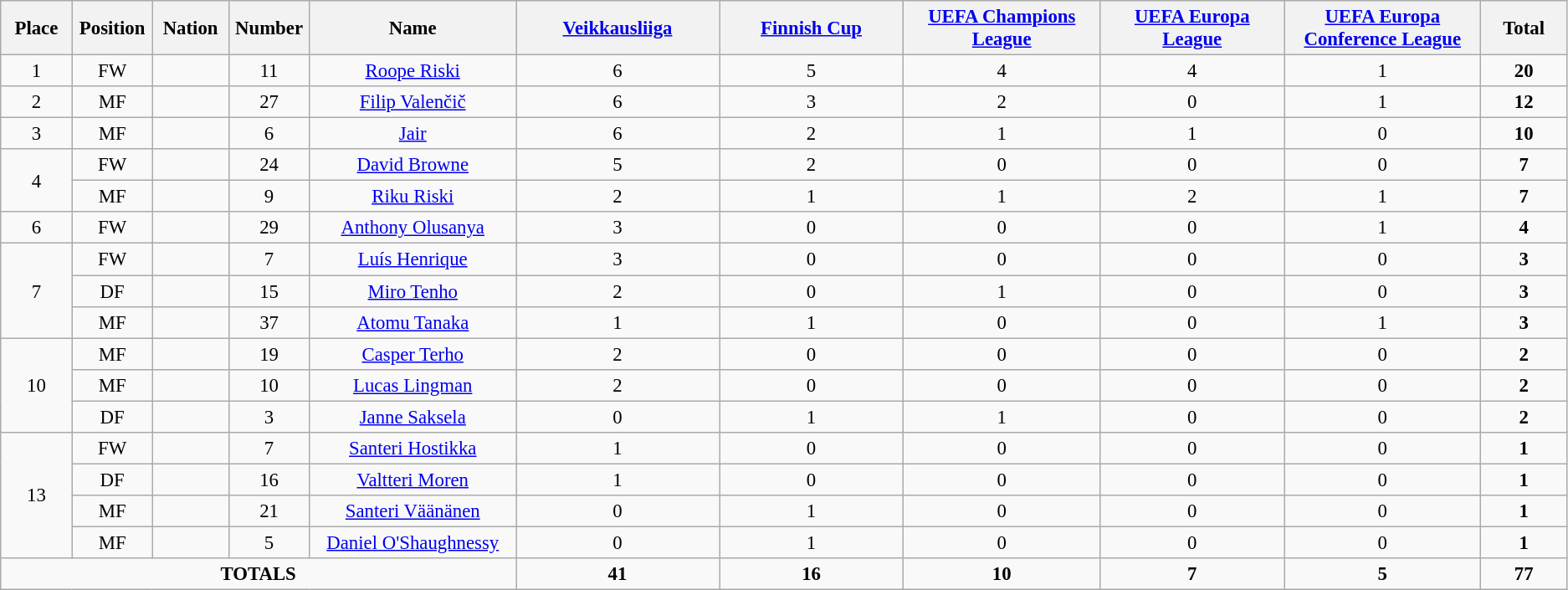<table class="wikitable" style="font-size: 95%; text-align: center;">
<tr>
<th width=60>Place</th>
<th width=60>Position</th>
<th width=60>Nation</th>
<th width=60>Number</th>
<th width=200>Name</th>
<th width=200><a href='#'>Veikkausliiga</a></th>
<th width=200><a href='#'>Finnish Cup</a></th>
<th width=200><a href='#'>UEFA Champions League</a></th>
<th width=200><a href='#'>UEFA Europa League</a></th>
<th width=200><a href='#'>UEFA Europa Conference League</a></th>
<th width=80><strong>Total</strong></th>
</tr>
<tr>
<td>1</td>
<td>FW</td>
<td></td>
<td>11</td>
<td><a href='#'>Roope Riski</a></td>
<td>6</td>
<td>5</td>
<td>4</td>
<td>4</td>
<td>1</td>
<td><strong>20</strong></td>
</tr>
<tr>
<td>2</td>
<td>MF</td>
<td></td>
<td>27</td>
<td><a href='#'>Filip Valenčič</a></td>
<td>6</td>
<td>3</td>
<td>2</td>
<td>0</td>
<td>1</td>
<td><strong>12</strong></td>
</tr>
<tr>
<td>3</td>
<td>MF</td>
<td></td>
<td>6</td>
<td><a href='#'>Jair</a></td>
<td>6</td>
<td>2</td>
<td>1</td>
<td>1</td>
<td>0</td>
<td><strong>10</strong></td>
</tr>
<tr>
<td rowspan="2">4</td>
<td>FW</td>
<td></td>
<td>24</td>
<td><a href='#'>David Browne</a></td>
<td>5</td>
<td>2</td>
<td>0</td>
<td>0</td>
<td>0</td>
<td><strong>7</strong></td>
</tr>
<tr>
<td>MF</td>
<td></td>
<td>9</td>
<td><a href='#'>Riku Riski</a></td>
<td>2</td>
<td>1</td>
<td>1</td>
<td>2</td>
<td>1</td>
<td><strong>7</strong></td>
</tr>
<tr>
<td>6</td>
<td>FW</td>
<td></td>
<td>29</td>
<td><a href='#'>Anthony Olusanya</a></td>
<td>3</td>
<td>0</td>
<td>0</td>
<td>0</td>
<td>1</td>
<td><strong>4</strong></td>
</tr>
<tr>
<td rowspan="3">7</td>
<td>FW</td>
<td></td>
<td>7</td>
<td><a href='#'>Luís Henrique</a></td>
<td>3</td>
<td>0</td>
<td>0</td>
<td>0</td>
<td>0</td>
<td><strong>3</strong></td>
</tr>
<tr>
<td>DF</td>
<td></td>
<td>15</td>
<td><a href='#'>Miro Tenho</a></td>
<td>2</td>
<td>0</td>
<td>1</td>
<td>0</td>
<td>0</td>
<td><strong>3</strong></td>
</tr>
<tr>
<td>MF</td>
<td></td>
<td>37</td>
<td><a href='#'>Atomu Tanaka</a></td>
<td>1</td>
<td>1</td>
<td>0</td>
<td>0</td>
<td>1</td>
<td><strong>3</strong></td>
</tr>
<tr>
<td rowspan="3">10</td>
<td>MF</td>
<td></td>
<td>19</td>
<td><a href='#'>Casper Terho</a></td>
<td>2</td>
<td>0</td>
<td>0</td>
<td>0</td>
<td>0</td>
<td><strong>2</strong></td>
</tr>
<tr>
<td>MF</td>
<td></td>
<td>10</td>
<td><a href='#'>Lucas Lingman</a></td>
<td>2</td>
<td>0</td>
<td>0</td>
<td>0</td>
<td>0</td>
<td><strong>2</strong></td>
</tr>
<tr>
<td>DF</td>
<td></td>
<td>3</td>
<td><a href='#'>Janne Saksela</a></td>
<td>0</td>
<td>1</td>
<td>1</td>
<td>0</td>
<td>0</td>
<td><strong>2</strong></td>
</tr>
<tr>
<td rowspan="4">13</td>
<td>FW</td>
<td></td>
<td>7</td>
<td><a href='#'>Santeri Hostikka</a></td>
<td>1</td>
<td>0</td>
<td>0</td>
<td>0</td>
<td>0</td>
<td><strong>1</strong></td>
</tr>
<tr>
<td>DF</td>
<td></td>
<td>16</td>
<td><a href='#'>Valtteri Moren</a></td>
<td>1</td>
<td>0</td>
<td>0</td>
<td>0</td>
<td>0</td>
<td><strong>1</strong></td>
</tr>
<tr>
<td>MF</td>
<td></td>
<td>21</td>
<td><a href='#'>Santeri Väänänen</a></td>
<td>0</td>
<td>1</td>
<td>0</td>
<td>0</td>
<td>0</td>
<td><strong>1</strong></td>
</tr>
<tr>
<td>MF</td>
<td></td>
<td>5</td>
<td><a href='#'>Daniel O'Shaughnessy</a></td>
<td>0</td>
<td>1</td>
<td>0</td>
<td>0</td>
<td>0</td>
<td><strong>1</strong></td>
</tr>
<tr>
<td colspan="5"><strong>TOTALS</strong></td>
<td><strong>41</strong></td>
<td><strong>16</strong></td>
<td><strong>10</strong></td>
<td><strong>7</strong></td>
<td><strong>5</strong></td>
<td><strong>77</strong></td>
</tr>
</table>
